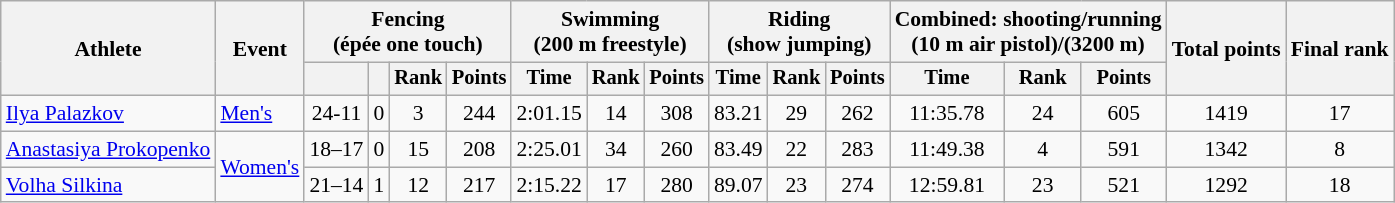<table class="wikitable" style="font-size:90%">
<tr>
<th rowspan="2">Athlete</th>
<th rowspan="2">Event</th>
<th colspan=4>Fencing<br><span>(épée one touch)</span></th>
<th colspan=3>Swimming<br><span>(200 m freestyle)</span></th>
<th colspan=3>Riding<br><span>(show jumping)</span></th>
<th colspan=3>Combined: shooting/running<br><span>(10 m air pistol)/(3200 m)</span></th>
<th rowspan=2>Total points</th>
<th rowspan=2>Final rank</th>
</tr>
<tr style="font-size:95%">
<th></th>
<th></th>
<th>Rank</th>
<th>Points</th>
<th>Time</th>
<th>Rank</th>
<th>Points</th>
<th>Time</th>
<th>Rank</th>
<th>Points</th>
<th>Time</th>
<th>Rank</th>
<th>Points</th>
</tr>
<tr align=center>
<td align=left><a href='#'>Ilya Palazkov</a></td>
<td align=left><a href='#'>Men's</a></td>
<td>24-11</td>
<td>0</td>
<td>3</td>
<td>244</td>
<td>2:01.15</td>
<td>14</td>
<td>308</td>
<td>83.21</td>
<td>29</td>
<td>262</td>
<td>11:35.78</td>
<td>24</td>
<td>605</td>
<td>1419</td>
<td>17</td>
</tr>
<tr align=center>
<td align=left><a href='#'>Anastasiya Prokopenko</a></td>
<td align=left rowspan=2><a href='#'>Women's</a></td>
<td>18–17</td>
<td>0</td>
<td>15</td>
<td>208</td>
<td>2:25.01</td>
<td>34</td>
<td>260</td>
<td>83.49</td>
<td>22</td>
<td>283</td>
<td>11:49.38</td>
<td>4</td>
<td>591</td>
<td>1342</td>
<td>8</td>
</tr>
<tr align=center>
<td align=left><a href='#'>Volha Silkina</a></td>
<td>21–14</td>
<td>1</td>
<td>12</td>
<td>217</td>
<td>2:15.22</td>
<td>17</td>
<td>280</td>
<td>89.07</td>
<td>23</td>
<td>274</td>
<td>12:59.81</td>
<td>23</td>
<td>521</td>
<td>1292</td>
<td>18</td>
</tr>
</table>
